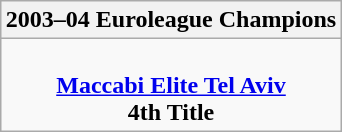<table class=wikitable style="text-align:center; margin:auto">
<tr>
<th>2003–04 Euroleague Champions</th>
</tr>
<tr>
<td><br> <strong><a href='#'>Maccabi Elite Tel Aviv</a></strong> <br> <strong>4th Title</strong></td>
</tr>
</table>
